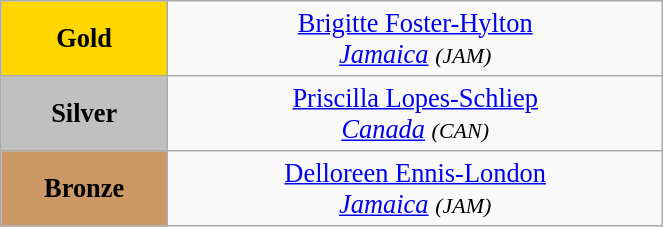<table class="wikitable" style=" text-align:center; font-size:110%;" width="35%">
<tr>
<td bgcolor="gold"><strong>Gold</strong></td>
<td> <a href='#'>Brigitte Foster-Hylton</a><br><em><a href='#'>Jamaica</a> <small>(JAM)</small></em></td>
</tr>
<tr>
<td bgcolor="silver"><strong>Silver</strong></td>
<td> <a href='#'>Priscilla Lopes-Schliep</a><br><em><a href='#'>Canada</a> <small>(CAN)</small></em></td>
</tr>
<tr>
<td bgcolor="CC9966"><strong>Bronze</strong></td>
<td> <a href='#'>Delloreen Ennis-London</a><br><em><a href='#'>Jamaica</a> <small>(JAM)</small></em></td>
</tr>
</table>
